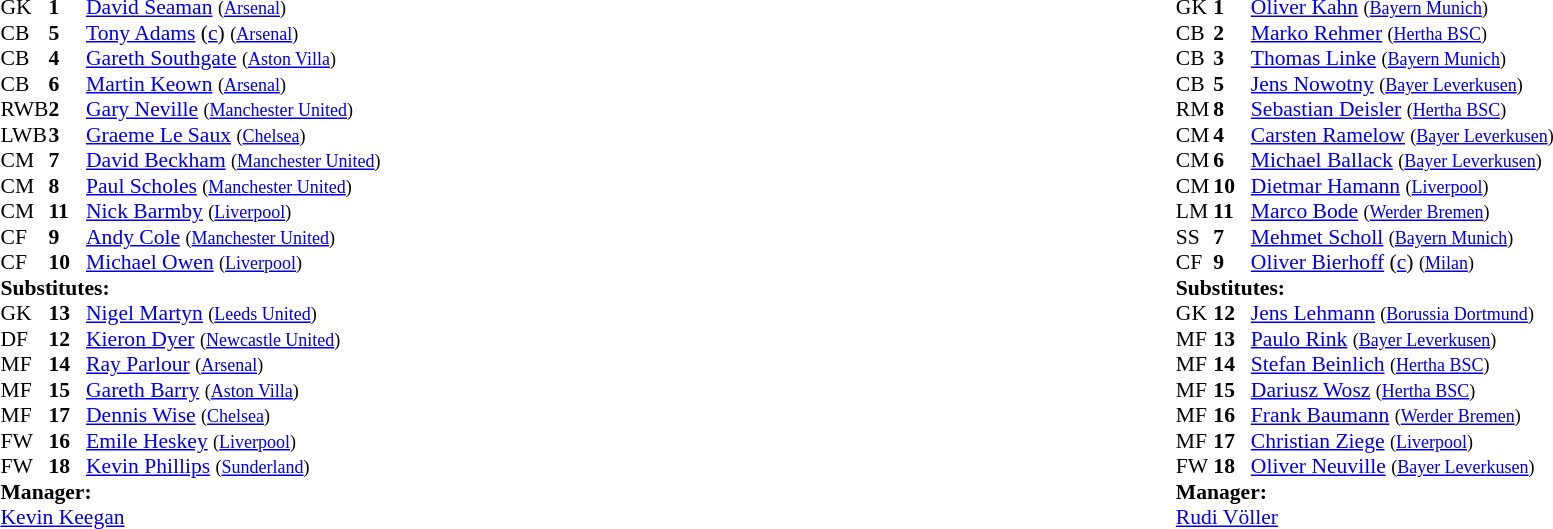<table width="100%">
<tr>
<td valign="top" width="40%"><br><table style="font-size:90%" cellspacing="0" cellpadding="0">
<tr>
<th width=25></th>
<th width=25></th>
</tr>
<tr>
<td>GK</td>
<td><strong>1</strong></td>
<td><a href='#'>David Seaman</a> <small>(<a href='#'>Arsenal</a>)</small></td>
</tr>
<tr>
<td>CB</td>
<td><strong>5</strong></td>
<td><a href='#'>Tony Adams</a> (<a href='#'>c</a>) <small>(<a href='#'>Arsenal</a>)</small></td>
</tr>
<tr>
<td>CB</td>
<td><strong>4</strong></td>
<td><a href='#'>Gareth Southgate</a> <small>(<a href='#'>Aston Villa</a>)</small></td>
</tr>
<tr>
<td>CB</td>
<td><strong>6</strong></td>
<td><a href='#'>Martin Keown</a> <small>(<a href='#'>Arsenal</a>)</small></td>
</tr>
<tr>
<td>RWB</td>
<td><strong>2</strong></td>
<td><a href='#'>Gary Neville</a> <small>(<a href='#'>Manchester United</a>)</small></td>
<td></td>
<td></td>
</tr>
<tr>
<td>LWB</td>
<td><strong>3</strong></td>
<td><a href='#'>Graeme Le Saux</a> <small>(<a href='#'>Chelsea</a>)</small></td>
<td></td>
<td></td>
</tr>
<tr>
<td>CM</td>
<td><strong>7</strong></td>
<td><a href='#'>David Beckham</a> <small>(<a href='#'>Manchester United</a>)</small></td>
<td></td>
<td></td>
</tr>
<tr>
<td>CM</td>
<td><strong>8</strong></td>
<td><a href='#'>Paul Scholes</a> <small>(<a href='#'>Manchester United</a>)</small></td>
</tr>
<tr>
<td>CM</td>
<td><strong>11</strong></td>
<td><a href='#'>Nick Barmby</a> <small>(<a href='#'>Liverpool</a>)</small></td>
</tr>
<tr>
<td>CF</td>
<td><strong>9</strong></td>
<td><a href='#'>Andy Cole</a> <small>(<a href='#'>Manchester United</a>)</small></td>
<td></td>
</tr>
<tr>
<td>CF</td>
<td><strong>10</strong></td>
<td><a href='#'>Michael Owen</a> <small>(<a href='#'>Liverpool</a>)</small></td>
</tr>
<tr>
<td colspan=3><strong>Substitutes:</strong></td>
</tr>
<tr>
<td>GK</td>
<td><strong>13</strong></td>
<td><a href='#'>Nigel Martyn</a> <small>(<a href='#'>Leeds United</a>)</small></td>
</tr>
<tr>
<td>DF</td>
<td><strong>12</strong></td>
<td><a href='#'>Kieron Dyer</a> <small>(<a href='#'>Newcastle United</a>)</small></td>
<td></td>
<td></td>
</tr>
<tr>
<td>MF</td>
<td><strong>14</strong></td>
<td><a href='#'>Ray Parlour</a> <small>(<a href='#'>Arsenal</a>)</small></td>
<td></td>
<td></td>
</tr>
<tr>
<td>MF</td>
<td><strong>15</strong></td>
<td><a href='#'>Gareth Barry</a> <small>(<a href='#'>Aston Villa</a>)</small></td>
<td></td>
<td></td>
</tr>
<tr>
<td>MF</td>
<td><strong>17</strong></td>
<td><a href='#'>Dennis Wise</a> <small>(<a href='#'>Chelsea</a>)</small></td>
</tr>
<tr>
<td>FW</td>
<td><strong>16</strong></td>
<td><a href='#'>Emile Heskey</a> <small>(<a href='#'>Liverpool</a>)</small></td>
</tr>
<tr>
<td>FW</td>
<td><strong>18</strong></td>
<td><a href='#'>Kevin Phillips</a> <small>(<a href='#'>Sunderland</a>)</small></td>
</tr>
<tr>
<td colspan=3><strong>Manager:</strong></td>
</tr>
<tr>
<td colspan=4><a href='#'>Kevin Keegan</a></td>
</tr>
</table>
</td>
<td valign="top" width="50%"><br><table style="font-size: 90%; margin: auto;" cellspacing="0" cellpadding="0">
<tr>
<th width=25></th>
<th width=25></th>
</tr>
<tr>
<td>GK</td>
<td><strong>1</strong></td>
<td><a href='#'>Oliver Kahn</a> <small>(<a href='#'>Bayern Munich</a>)</small></td>
</tr>
<tr>
<td>CB</td>
<td><strong>2</strong></td>
<td><a href='#'>Marko Rehmer</a> <small>(<a href='#'>Hertha BSC</a>)</small></td>
</tr>
<tr>
<td>CB</td>
<td><strong>3</strong></td>
<td><a href='#'>Thomas Linke</a> <small>(<a href='#'>Bayern Munich</a>)</small></td>
</tr>
<tr>
<td>CB</td>
<td><strong>5</strong></td>
<td><a href='#'>Jens Nowotny</a> <small>(<a href='#'>Bayer Leverkusen</a>)</small></td>
<td></td>
</tr>
<tr>
<td>RM</td>
<td><strong>8</strong></td>
<td><a href='#'>Sebastian Deisler</a> <small>(<a href='#'>Hertha BSC</a>)</small></td>
</tr>
<tr>
<td>CM</td>
<td><strong>4</strong></td>
<td><a href='#'>Carsten Ramelow</a> <small>(<a href='#'>Bayer Leverkusen</a>)</small></td>
</tr>
<tr>
<td>CM</td>
<td><strong>6</strong></td>
<td><a href='#'>Michael Ballack</a> <small>(<a href='#'>Bayer Leverkusen</a>)</small></td>
<td></td>
</tr>
<tr>
<td>CM</td>
<td><strong>10</strong></td>
<td><a href='#'>Dietmar Hamann</a> <small>(<a href='#'>Liverpool</a>)</small></td>
</tr>
<tr>
<td>LM</td>
<td><strong>11</strong></td>
<td><a href='#'>Marco Bode</a> <small>(<a href='#'>Werder Bremen</a>)</small></td>
<td></td>
<td></td>
</tr>
<tr>
<td>SS</td>
<td><strong>7</strong></td>
<td><a href='#'>Mehmet Scholl</a> <small>(<a href='#'>Bayern Munich</a>)</small></td>
</tr>
<tr>
<td>CF</td>
<td><strong>9</strong></td>
<td><a href='#'>Oliver Bierhoff</a> (<a href='#'>c</a>) <small>(<a href='#'>Milan</a>)</small></td>
</tr>
<tr>
<td colspan=3><strong>Substitutes:</strong></td>
</tr>
<tr>
<td>GK</td>
<td><strong>12</strong></td>
<td><a href='#'>Jens Lehmann</a> <small>(<a href='#'>Borussia Dortmund</a>)</small></td>
</tr>
<tr>
<td>MF</td>
<td><strong>13</strong></td>
<td><a href='#'>Paulo Rink</a> <small>(<a href='#'>Bayer Leverkusen</a>)</small></td>
</tr>
<tr>
<td>MF</td>
<td><strong>14</strong></td>
<td><a href='#'>Stefan Beinlich</a> <small>(<a href='#'>Hertha BSC</a>)</small></td>
</tr>
<tr>
<td>MF</td>
<td><strong>15</strong></td>
<td><a href='#'>Dariusz Wosz</a> <small>(<a href='#'>Hertha BSC</a>)</small></td>
</tr>
<tr>
<td>MF</td>
<td><strong>16</strong></td>
<td><a href='#'>Frank Baumann</a> <small>(<a href='#'>Werder Bremen</a>)</small></td>
</tr>
<tr>
<td>MF</td>
<td><strong>17</strong></td>
<td><a href='#'>Christian Ziege</a> <small>(<a href='#'>Liverpool</a>)</small></td>
<td></td>
<td></td>
</tr>
<tr>
<td>FW</td>
<td><strong>18</strong></td>
<td><a href='#'>Oliver Neuville</a> <small>(<a href='#'>Bayer Leverkusen</a>)</small></td>
</tr>
<tr>
<td colspan=3><strong>Manager:</strong></td>
</tr>
<tr>
<td colspan=4><a href='#'>Rudi Völler</a></td>
</tr>
</table>
</td>
</tr>
</table>
